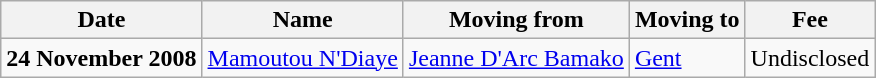<table class="wikitable sortable">
<tr>
<th>Date</th>
<th>Name</th>
<th>Moving from</th>
<th>Moving to</th>
<th>Fee</th>
</tr>
<tr>
<td><strong>24 November 2008</strong></td>
<td> <a href='#'>Mamoutou N'Diaye</a></td>
<td> <a href='#'>Jeanne D'Arc Bamako</a></td>
<td><a href='#'>Gent</a></td>
<td>Undisclosed </td>
</tr>
</table>
